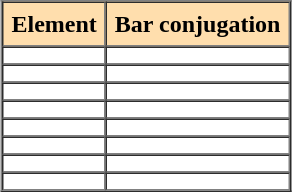<table border="1" cellpadding="5" cellspacing="0" align="center">
<tr>
<th style="background:#ffdead;">Element</th>
<th style="background:#ffdead;">Bar conjugation</th>
</tr>
<tr>
<td></td>
<td></td>
</tr>
<tr>
<td></td>
<td></td>
</tr>
<tr>
<td></td>
<td></td>
</tr>
<tr>
<td></td>
<td></td>
</tr>
<tr>
<td></td>
<td></td>
</tr>
<tr>
<td></td>
<td></td>
</tr>
<tr>
<td></td>
<td></td>
</tr>
<tr>
<td></td>
<td></td>
</tr>
</table>
